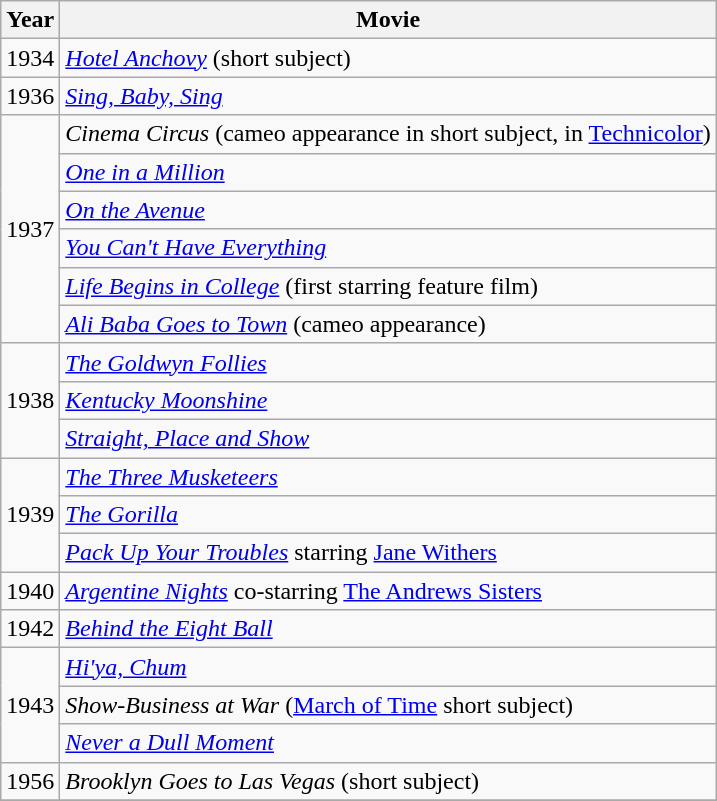<table class="wikitable">
<tr valign="top">
<th>Year</th>
<th>Movie</th>
</tr>
<tr valign="top">
<td>1934</td>
<td><em><a href='#'>Hotel Anchovy</a></em> (short subject)</td>
</tr>
<tr valign="top">
<td>1936</td>
<td><em><a href='#'>Sing, Baby, Sing</a></em></td>
</tr>
<tr>
<td rowspan="6">1937</td>
<td><em>Cinema Circus</em> (cameo appearance in short subject, in <a href='#'>Technicolor</a>)</td>
</tr>
<tr valign="top">
<td><em><a href='#'>One in a Million</a></em></td>
</tr>
<tr>
<td><em><a href='#'>On the Avenue</a></em></td>
</tr>
<tr>
<td><em><a href='#'>You Can't Have Everything</a></em></td>
</tr>
<tr>
<td><em><a href='#'>Life Begins in College</a></em> (first starring feature film)</td>
</tr>
<tr>
<td><em><a href='#'>Ali Baba Goes to Town</a></em> (cameo appearance)</td>
</tr>
<tr>
<td rowspan="3">1938</td>
<td><em><a href='#'>The Goldwyn Follies</a></em></td>
</tr>
<tr>
<td><em><a href='#'>Kentucky Moonshine</a></em></td>
</tr>
<tr>
<td><em><a href='#'>Straight, Place and Show</a></em></td>
</tr>
<tr>
<td rowspan="3">1939</td>
<td><em><a href='#'>The Three Musketeers</a></em></td>
</tr>
<tr>
<td><em><a href='#'>The Gorilla</a></em></td>
</tr>
<tr>
<td><em><a href='#'>Pack Up Your Troubles</a></em> starring <a href='#'>Jane Withers</a></td>
</tr>
<tr>
<td>1940</td>
<td><em><a href='#'>Argentine Nights</a></em> co-starring <a href='#'>The Andrews Sisters</a></td>
</tr>
<tr valign="top">
<td>1942</td>
<td><em><a href='#'>Behind the Eight Ball</a></em></td>
</tr>
<tr>
<td rowspan="3">1943</td>
<td><em><a href='#'>Hi'ya, Chum</a></em></td>
</tr>
<tr>
<td><em>Show-Business at War</em> (<a href='#'>March of Time</a> short subject)</td>
</tr>
<tr valign="top">
<td><em><a href='#'>Never a Dull Moment</a></em></td>
</tr>
<tr valign="top">
<td>1956</td>
<td><em>Brooklyn Goes to Las Vegas</em> (short subject)</td>
</tr>
<tr valign="top">
</tr>
</table>
